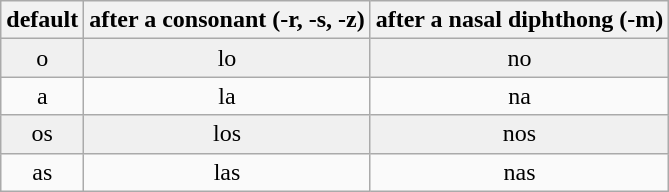<table class="wikitable" style="text-align: center">
<tr>
<th>default</th>
<th>after a consonant (-r, -s, -z)</th>
<th>after a nasal diphthong (-m)</th>
</tr>
<tr style="background-color: #f0f0f0;">
<td>o</td>
<td>lo</td>
<td>no</td>
</tr>
<tr style="background-color: #fafafa;">
<td>a</td>
<td>la</td>
<td>na</td>
</tr>
<tr style="background-color: #f0f0f0;">
<td>os</td>
<td>los</td>
<td>nos</td>
</tr>
<tr style="background-color: #fafafa;">
<td>as</td>
<td>las</td>
<td>nas</td>
</tr>
</table>
